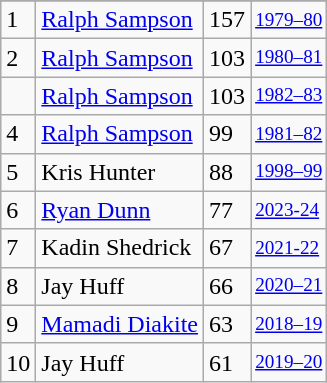<table class="wikitable">
<tr>
</tr>
<tr>
<td>1</td>
<td><a href='#'>Ralph Sampson</a></td>
<td>157</td>
<td style="font-size:80%;"><a href='#'>1979–80</a></td>
</tr>
<tr>
<td>2</td>
<td><a href='#'>Ralph Sampson</a></td>
<td>103</td>
<td style="font-size:80%;"><a href='#'>1980–81</a></td>
</tr>
<tr>
<td></td>
<td><a href='#'>Ralph Sampson</a></td>
<td>103</td>
<td style="font-size:80%;"><a href='#'>1982–83</a></td>
</tr>
<tr>
<td>4</td>
<td><a href='#'>Ralph Sampson</a></td>
<td>99</td>
<td style="font-size:80%;"><a href='#'>1981–82</a></td>
</tr>
<tr>
<td>5</td>
<td>Kris Hunter</td>
<td>88</td>
<td style="font-size:80%;"><a href='#'>1998–99</a></td>
</tr>
<tr>
<td>6</td>
<td><a href='#'>Ryan Dunn</a></td>
<td>77</td>
<td style="font-size:80%;"><a href='#'>2023-24</a></td>
</tr>
<tr>
<td>7</td>
<td>Kadin Shedrick</td>
<td>67</td>
<td style="font-size:80%;"><a href='#'>2021-22</a></td>
</tr>
<tr>
<td>8</td>
<td>Jay Huff</td>
<td>66</td>
<td style="font-size:80%;"><a href='#'>2020–21</a></td>
</tr>
<tr>
<td>9</td>
<td><a href='#'>Mamadi Diakite</a></td>
<td>63</td>
<td style="font-size:80%;"><a href='#'>2018–19</a></td>
</tr>
<tr>
<td>10</td>
<td>Jay Huff</td>
<td>61</td>
<td style="font-size:80%;"><a href='#'>2019–20</a></td>
</tr>
</table>
